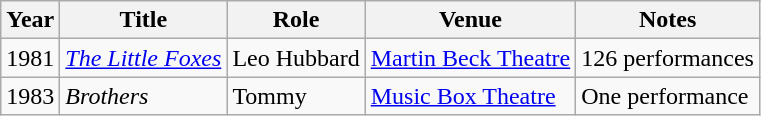<table class="wikitable">
<tr>
<th>Year</th>
<th>Title</th>
<th>Role</th>
<th>Venue</th>
<th>Notes</th>
</tr>
<tr>
<td>1981</td>
<td><em><a href='#'>The Little Foxes</a></em></td>
<td>Leo Hubbard</td>
<td><a href='#'>Martin Beck Theatre</a></td>
<td>126 performances</td>
</tr>
<tr>
<td>1983</td>
<td><em>Brothers</em></td>
<td>Tommy</td>
<td><a href='#'>Music Box Theatre</a></td>
<td>One performance</td>
</tr>
</table>
